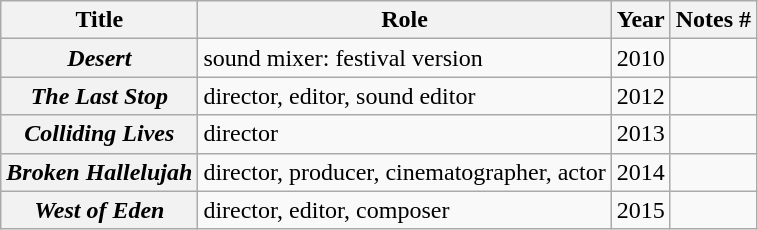<table class="wikitable plainrowheaders sortable">
<tr>
<th scope="col">Title</th>
<th scope="col">Role</th>
<th scope="col">Year</th>
<th scope="col" class="unsortable">Notes #</th>
</tr>
<tr>
<th scope="row"><em>Desert</em></th>
<td>sound mixer: festival version</td>
<td>2010</td>
<td></td>
</tr>
<tr>
<th scope="row"><em>The Last Stop</em></th>
<td>director, editor, sound editor</td>
<td>2012</td>
<td></td>
</tr>
<tr>
<th scope="row"><em>Colliding Lives</em></th>
<td>director</td>
<td>2013</td>
<td></td>
</tr>
<tr>
<th scope="row"><em>Broken Hallelujah </em></th>
<td>director, producer, cinematographer, actor</td>
<td>2014</td>
<td></td>
</tr>
<tr>
<th scope="row"><em>West of Eden</em></th>
<td>director, editor, composer</td>
<td>2015</td>
<td></td>
</tr>
</table>
